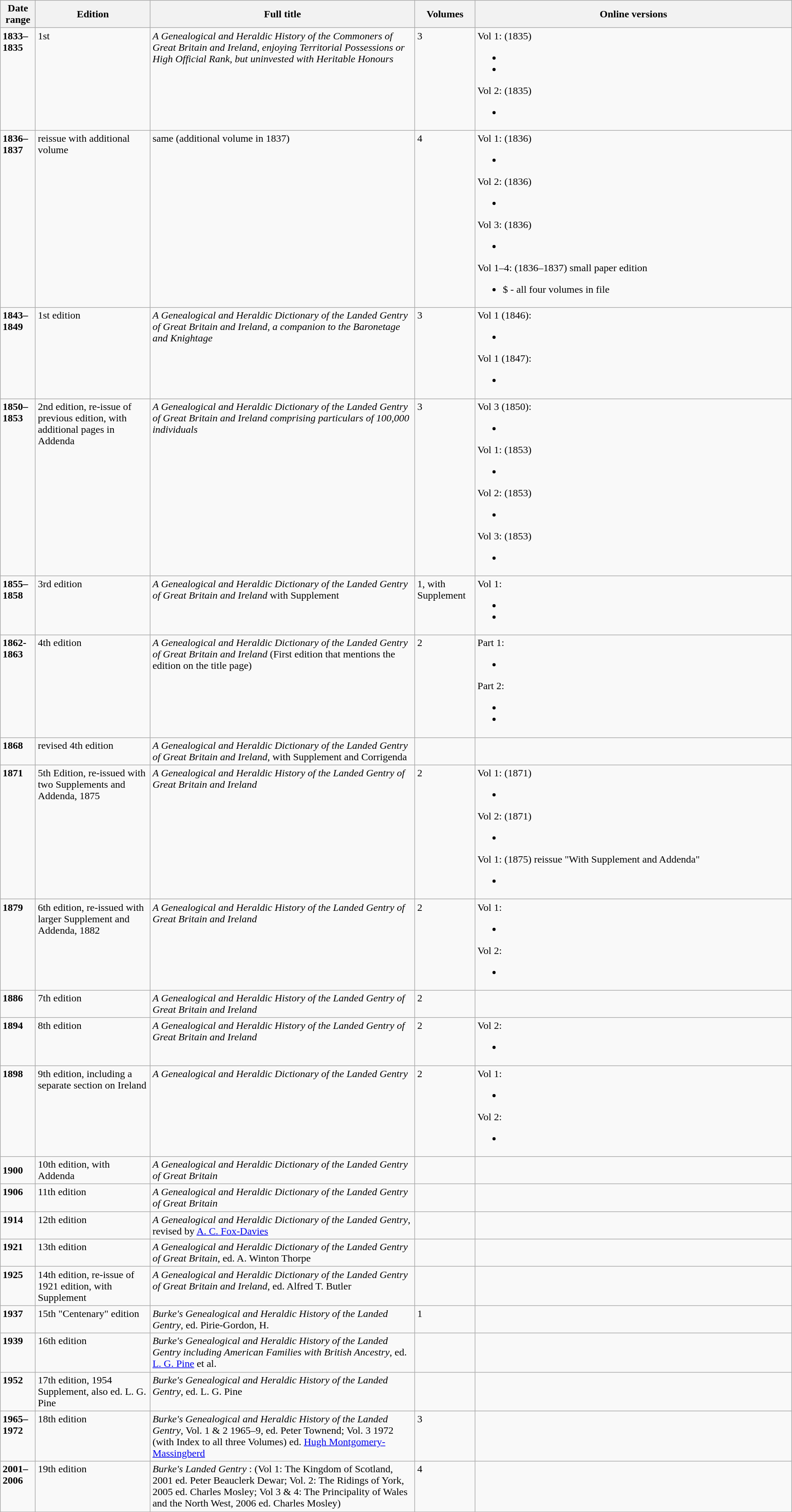<table class="wikitable" style="text-align: left; style="vertical-align: top; border:none;background:transparent;">
<tr>
<th>Date range</th>
<th>Edition</th>
<th>Full title</th>
<th>Volumes</th>
<th style="width: 40%">Online versions</th>
</tr>
<tr style="vertical-align: top;"|>
<td><strong>1833–1835</strong></td>
<td>1st</td>
<td><em>A Genealogical and Heraldic History of the Commoners of Great Britain and Ireland, enjoying Territorial Possessions or High Official Rank, but uninvested with Heritable Honours</em></td>
<td>3</td>
<td>Vol 1: (1835)<br><ul><li></li><li></li></ul>Vol 2: (1835)<ul><li></li></ul></td>
</tr>
<tr style="vertical-align: top;"|>
<td><strong>1836–1837</strong></td>
<td>reissue with additional volume</td>
<td>same (additional volume in 1837)</td>
<td>4</td>
<td>Vol 1: (1836)<br><ul><li></li></ul>Vol 2: (1836)<ul><li></li></ul>Vol 3: (1836)<ul><li></li></ul>Vol 1–4: (1836–1837) small paper edition<ul><li>$ - all four volumes in file</li></ul></td>
</tr>
<tr style="vertical-align: top;"|>
<td><strong>1843–1849</strong></td>
<td>1st edition</td>
<td><em>A Genealogical and Heraldic Dictionary of the Landed Gentry of Great Britain and Ireland, a companion to the Baronetage and Knightage</em></td>
<td>3</td>
<td>Vol 1 (1846):<br><ul><li></li></ul>Vol 1 (1847):<ul><li></li></ul></td>
</tr>
<tr style="vertical-align: top;"|>
<td><strong>1850–1853</strong></td>
<td>2nd edition, re-issue of previous edition, with additional pages in Addenda</td>
<td><em>A Genealogical and Heraldic Dictionary of the Landed Gentry of Great Britain and Ireland comprising particulars of 100,000 individuals</em></td>
<td>3</td>
<td>Vol 3 (1850):<br><ul><li></li></ul>Vol 1: (1853)<ul><li></li></ul>Vol 2: (1853)<ul><li></li></ul>Vol 3: (1853)<ul><li></li></ul></td>
</tr>
<tr style="vertical-align: top;"|>
<td><strong>1855–1858</strong></td>
<td>3rd edition</td>
<td><em>A Genealogical and Heraldic Dictionary of the Landed Gentry of Great Britain and Ireland</em> with Supplement</td>
<td>1, with Supplement</td>
<td>Vol 1:<br><ul><li></li><li></li></ul></td>
</tr>
<tr style="vertical-align: top;"|>
<td><strong>1862-1863</strong></td>
<td>4th edition</td>
<td><em>A Genealogical and Heraldic Dictionary of the Landed Gentry of Great Britain and Ireland</em> (First edition that mentions the edition on the title page)</td>
<td>2</td>
<td>Part 1:<br><ul><li></li></ul>Part 2:<ul><li></li><li></li></ul></td>
</tr>
<tr style="vertical-align: top;"|>
<td><strong>1868</strong></td>
<td>revised 4th edition</td>
<td><em>A Genealogical and Heraldic Dictionary of the Landed Gentry of Great Britain and Ireland</em>, with Supplement and Corrigenda</td>
<td></td>
<td></td>
</tr>
<tr style="vertical-align: top;"|>
<td><strong>1871</strong></td>
<td>5th Edition, re-issued with two Supplements and Addenda, 1875</td>
<td><em>A Genealogical and Heraldic History of the Landed Gentry of Great Britain and Ireland</em></td>
<td>2</td>
<td>Vol 1: (1871)<br><ul><li></li></ul>Vol 2: (1871)<ul><li></li></ul>Vol 1: (1875) reissue "With Supplement and Addenda"<ul><li></li></ul></td>
</tr>
<tr style="vertical-align: top;"|>
<td><strong>1879</strong></td>
<td>6th edition, re-issued with larger Supplement and Addenda, 1882</td>
<td><em>A Genealogical and Heraldic History of the Landed Gentry of Great Britain and Ireland</em></td>
<td>2</td>
<td>Vol 1:<br><ul><li></li></ul>Vol 2:<ul><li></li></ul></td>
</tr>
<tr style="vertical-align: top;"|>
<td><strong>1886</strong></td>
<td>7th edition</td>
<td><em>A Genealogical and Heraldic History of the Landed Gentry of Great Britain and Ireland</em></td>
<td>2</td>
<td></td>
</tr>
<tr style="vertical-align: top;"|>
<td><strong>1894</strong></td>
<td>8th edition</td>
<td><em>A Genealogical and Heraldic History of the Landed Gentry of Great Britain and Ireland</em></td>
<td>2</td>
<td>Vol 2:<br><ul><li></li></ul></td>
</tr>
<tr style="vertical-align: top;"|>
<td><strong>1898</strong></td>
<td>9th edition, including a separate section on Ireland</td>
<td><em>A Genealogical and Heraldic Dictionary of the Landed Gentry</em></td>
<td>2</td>
<td>Vol 1:<br><ul><li></li></ul>Vol 2:<ul><li></li></ul></td>
</tr>
<tr>
<td><strong>1900</strong></td>
<td>10th edition, with Addenda</td>
<td><em>A Genealogical and Heraldic Dictionary of the Landed Gentry of Great Britain</em></td>
<td></td>
<td></td>
</tr>
<tr style="vertical-align: top;"|>
<td><strong>1906</strong></td>
<td>11th edition</td>
<td><em>A Genealogical and Heraldic Dictionary of the Landed Gentry of Great Britain</em></td>
<td></td>
<td></td>
</tr>
<tr style="vertical-align: top;"|>
<td><strong>1914</strong></td>
<td>12th edition</td>
<td><em>A Genealogical and Heraldic Dictionary of the Landed Gentry</em>, revised by <a href='#'>A. C. Fox-Davies</a></td>
<td></td>
<td></td>
</tr>
<tr style="vertical-align: top;"|>
<td><strong>1921</strong></td>
<td>13th edition</td>
<td><em>A Genealogical and Heraldic Dictionary of the Landed Gentry of Great Britain</em>, ed. A. Winton Thorpe</td>
<td></td>
<td></td>
</tr>
<tr style="vertical-align: top;"|>
<td><strong>1925</strong></td>
<td>14th edition, re-issue of 1921 edition, with Supplement</td>
<td><em>A Genealogical and Heraldic Dictionary of the Landed Gentry of Great Britain and Ireland</em>, ed. Alfred T. Butler</td>
<td></td>
<td></td>
</tr>
<tr style="vertical-align: top;"|>
<td><strong>1937</strong></td>
<td>15th "Centenary" edition</td>
<td><em>Burke's Genealogical and Heraldic History of the Landed Gentry</em>, ed. Pirie-Gordon, H.</td>
<td>1</td>
<td></td>
</tr>
<tr style="vertical-align: top;"|>
<td><strong>1939</strong></td>
<td>16th edition</td>
<td><em>Burke's Genealogical and Heraldic History of the Landed Gentry including American Families with British Ancestry</em>, ed. <a href='#'>L. G. Pine</a> et al.</td>
<td></td>
<td></td>
</tr>
<tr style="vertical-align: top;"|>
<td><strong>1952</strong></td>
<td>17th edition, 1954 Supplement, also ed. L. G. Pine</td>
<td><em>Burke's Genealogical and Heraldic History of the Landed Gentry</em>, ed. L. G. Pine</td>
<td></td>
<td></td>
</tr>
<tr style="vertical-align: top;"|>
<td><strong>1965–1972</strong></td>
<td>18th edition</td>
<td><em>Burke's Genealogical and Heraldic History of the Landed Gentry</em>, Vol. 1 & 2 1965–9, ed. Peter Townend; Vol. 3 1972 (with Index to all three Volumes) ed. <a href='#'>Hugh Montgomery-Massingberd</a></td>
<td>3</td>
<td></td>
</tr>
<tr style="vertical-align: top;"|>
<td><strong>2001–2006</strong></td>
<td>19th edition</td>
<td><em>Burke's Landed Gentry</em> : (Vol 1: The Kingdom of Scotland, 2001 ed. Peter Beauclerk Dewar; Vol. 2: The Ridings of York, 2005 ed. Charles Mosley; Vol 3 & 4: The Principality of Wales and the North West, 2006 ed. Charles Mosley)</td>
<td>4</td>
<td></td>
</tr>
</table>
